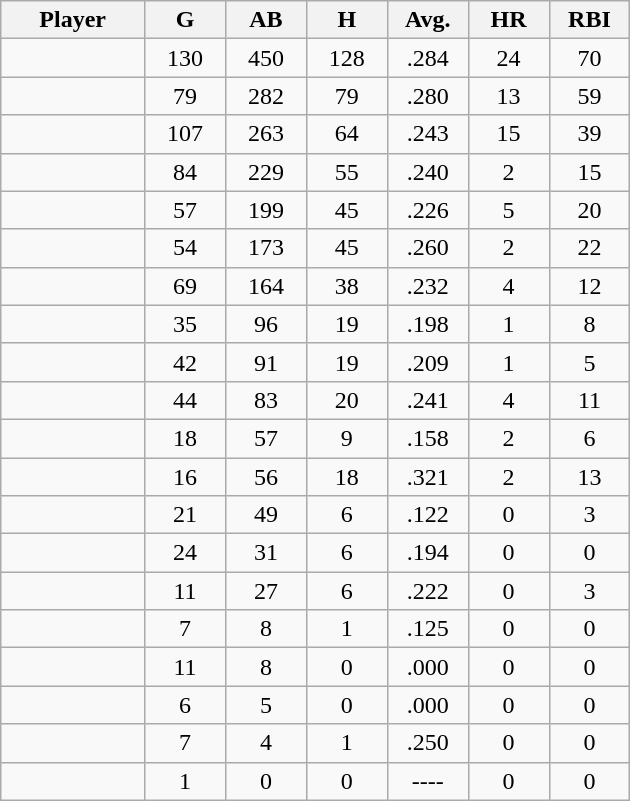<table class="wikitable sortable">
<tr>
<th bgcolor="#DDDDFF" width="16%">Player</th>
<th bgcolor="#DDDDFF" width="9%">G</th>
<th bgcolor="#DDDDFF" width="9%">AB</th>
<th bgcolor="#DDDDFF" width="9%">H</th>
<th bgcolor="#DDDDFF" width="9%">Avg.</th>
<th bgcolor="#DDDDFF" width="9%">HR</th>
<th bgcolor="#DDDDFF" width="9%">RBI</th>
</tr>
<tr align="center">
<td></td>
<td>130</td>
<td>450</td>
<td>128</td>
<td>.284</td>
<td>24</td>
<td>70</td>
</tr>
<tr align="center">
<td></td>
<td>79</td>
<td>282</td>
<td>79</td>
<td>.280</td>
<td>13</td>
<td>59</td>
</tr>
<tr align="center">
<td></td>
<td>107</td>
<td>263</td>
<td>64</td>
<td>.243</td>
<td>15</td>
<td>39</td>
</tr>
<tr align="center">
<td></td>
<td>84</td>
<td>229</td>
<td>55</td>
<td>.240</td>
<td>2</td>
<td>15</td>
</tr>
<tr align="center">
<td></td>
<td>57</td>
<td>199</td>
<td>45</td>
<td>.226</td>
<td>5</td>
<td>20</td>
</tr>
<tr align="center">
<td></td>
<td>54</td>
<td>173</td>
<td>45</td>
<td>.260</td>
<td>2</td>
<td>22</td>
</tr>
<tr align="center">
<td></td>
<td>69</td>
<td>164</td>
<td>38</td>
<td>.232</td>
<td>4</td>
<td>12</td>
</tr>
<tr align="center">
<td></td>
<td>35</td>
<td>96</td>
<td>19</td>
<td>.198</td>
<td>1</td>
<td>8</td>
</tr>
<tr align="center">
<td></td>
<td>42</td>
<td>91</td>
<td>19</td>
<td>.209</td>
<td>1</td>
<td>5</td>
</tr>
<tr align="center">
<td></td>
<td>44</td>
<td>83</td>
<td>20</td>
<td>.241</td>
<td>4</td>
<td>11</td>
</tr>
<tr align="center">
<td></td>
<td>18</td>
<td>57</td>
<td>9</td>
<td>.158</td>
<td>2</td>
<td>6</td>
</tr>
<tr align="center">
<td></td>
<td>16</td>
<td>56</td>
<td>18</td>
<td>.321</td>
<td>2</td>
<td>13</td>
</tr>
<tr align="center">
<td></td>
<td>21</td>
<td>49</td>
<td>6</td>
<td>.122</td>
<td>0</td>
<td>3</td>
</tr>
<tr align="center">
<td></td>
<td>24</td>
<td>31</td>
<td>6</td>
<td>.194</td>
<td>0</td>
<td>0</td>
</tr>
<tr align="center">
<td></td>
<td>11</td>
<td>27</td>
<td>6</td>
<td>.222</td>
<td>0</td>
<td>3</td>
</tr>
<tr align="center">
<td></td>
<td>7</td>
<td>8</td>
<td>1</td>
<td>.125</td>
<td>0</td>
<td>0</td>
</tr>
<tr align="center">
<td></td>
<td>11</td>
<td>8</td>
<td>0</td>
<td>.000</td>
<td>0</td>
<td>0</td>
</tr>
<tr align="center">
<td></td>
<td>6</td>
<td>5</td>
<td>0</td>
<td>.000</td>
<td>0</td>
<td>0</td>
</tr>
<tr align="center">
<td></td>
<td>7</td>
<td>4</td>
<td>1</td>
<td>.250</td>
<td>0</td>
<td>0</td>
</tr>
<tr align="center">
<td></td>
<td>1</td>
<td>0</td>
<td>0</td>
<td>----</td>
<td>0</td>
<td>0</td>
</tr>
</table>
